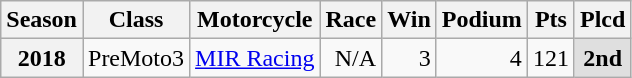<table class="wikitable" style="text-align:right;">
<tr>
<th>Season</th>
<th>Class</th>
<th>Motorcycle</th>
<th>Race</th>
<th>Win</th>
<th>Podium</th>
<th>Pts</th>
<th>Plcd</th>
</tr>
<tr>
<th>2018</th>
<td>PreMoto3</td>
<td><a href='#'>MIR Racing</a></td>
<td>N/A</td>
<td>3</td>
<td>4</td>
<td>121</td>
<th style="background:#DFDFDF;">2nd</th>
</tr>
</table>
